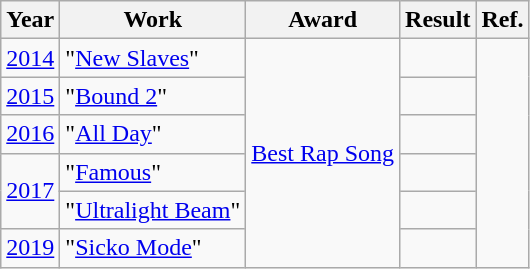<table class="wikitable">
<tr>
<th>Year</th>
<th>Work</th>
<th>Award</th>
<th>Result</th>
<th>Ref.</th>
</tr>
<tr>
<td><a href='#'>2014</a></td>
<td>"<a href='#'>New Slaves</a>"</td>
<td rowspan=6><a href='#'>Best Rap Song</a></td>
<td></td>
<td rowspan=6></td>
</tr>
<tr>
<td><a href='#'>2015</a></td>
<td>"<a href='#'>Bound 2</a>"</td>
<td></td>
</tr>
<tr>
<td><a href='#'>2016</a></td>
<td>"<a href='#'>All Day</a>"</td>
<td></td>
</tr>
<tr>
<td rowspan=2><a href='#'>2017</a></td>
<td>"<a href='#'>Famous</a>"</td>
<td></td>
</tr>
<tr>
<td>"<a href='#'>Ultralight Beam</a>"</td>
<td></td>
</tr>
<tr>
<td><a href='#'>2019</a></td>
<td>"<a href='#'>Sicko Mode</a>"</td>
<td></td>
</tr>
</table>
